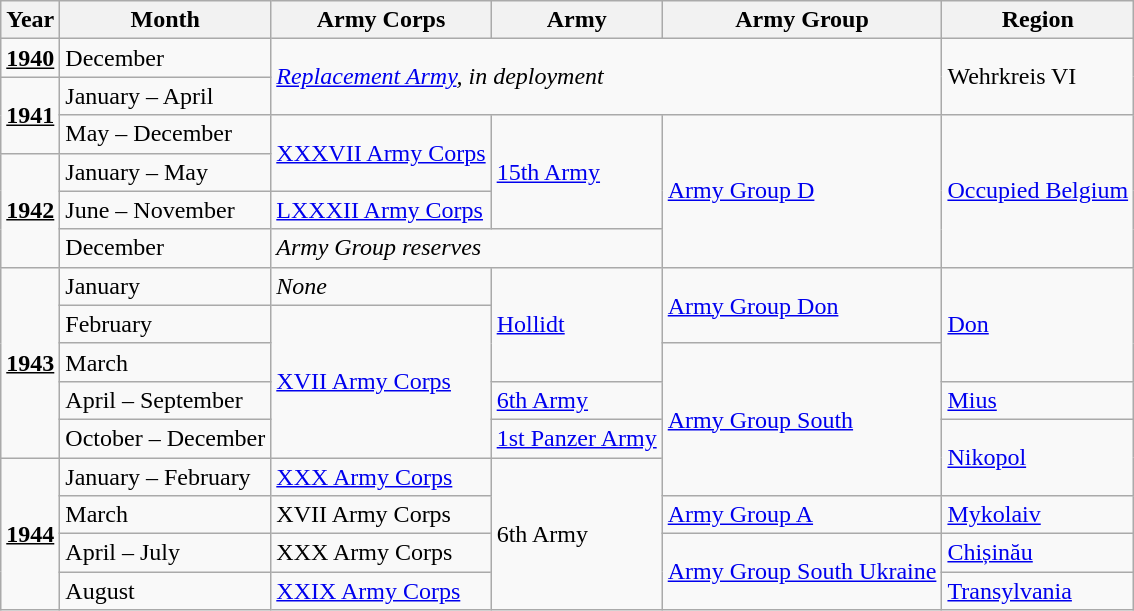<table class="wikitable">
<tr>
<th>Year</th>
<th>Month</th>
<th>Army Corps</th>
<th>Army</th>
<th>Army Group</th>
<th>Region</th>
</tr>
<tr>
<td><strong><u>1940</u></strong></td>
<td>December</td>
<td colspan="3" rowspan="2"><em><a href='#'>Replacement Army</a>, in deployment</em></td>
<td rowspan="2">Wehrkreis VI</td>
</tr>
<tr>
<td rowspan="2"><strong><u>1941</u></strong></td>
<td>January – April</td>
</tr>
<tr>
<td>May – December</td>
<td rowspan="2"><a href='#'>XXXVII Army Corps</a></td>
<td rowspan="3"><a href='#'>15th Army</a></td>
<td rowspan="4"><a href='#'>Army Group D</a></td>
<td rowspan="4"><a href='#'>Occupied Belgium</a></td>
</tr>
<tr>
<td rowspan="3"><strong><u>1942</u></strong></td>
<td>January – May</td>
</tr>
<tr>
<td>June – November</td>
<td><a href='#'>LXXXII Army Corps</a></td>
</tr>
<tr>
<td>December</td>
<td colspan="2"><em>Army Group reserves</em></td>
</tr>
<tr>
<td rowspan="5"><strong><u>1943</u></strong></td>
<td>January</td>
<td><em>None</em></td>
<td rowspan="3"><a href='#'>Hollidt</a></td>
<td rowspan="2"><a href='#'>Army Group Don</a></td>
<td rowspan="3"><a href='#'>Don</a></td>
</tr>
<tr>
<td>February</td>
<td rowspan="4"><a href='#'>XVII Army Corps</a></td>
</tr>
<tr>
<td>March</td>
<td rowspan="4"><a href='#'>Army Group South</a></td>
</tr>
<tr>
<td>April – September</td>
<td><a href='#'>6th Army</a></td>
<td><a href='#'>Mius</a></td>
</tr>
<tr>
<td>October – December</td>
<td><a href='#'>1st Panzer Army</a></td>
<td rowspan="2"><a href='#'>Nikopol</a></td>
</tr>
<tr>
<td rowspan="4"><strong><u>1944</u></strong></td>
<td>January – February</td>
<td><a href='#'>XXX Army Corps</a></td>
<td rowspan="4">6th Army</td>
</tr>
<tr>
<td>March</td>
<td>XVII Army Corps</td>
<td><a href='#'>Army Group A</a></td>
<td><a href='#'>Mykolaiv</a></td>
</tr>
<tr>
<td>April – July</td>
<td>XXX Army Corps</td>
<td rowspan="2"><a href='#'>Army Group South Ukraine</a></td>
<td><a href='#'>Chișinău</a></td>
</tr>
<tr>
<td>August</td>
<td><a href='#'>XXIX Army Corps</a></td>
<td><a href='#'>Transylvania</a></td>
</tr>
</table>
